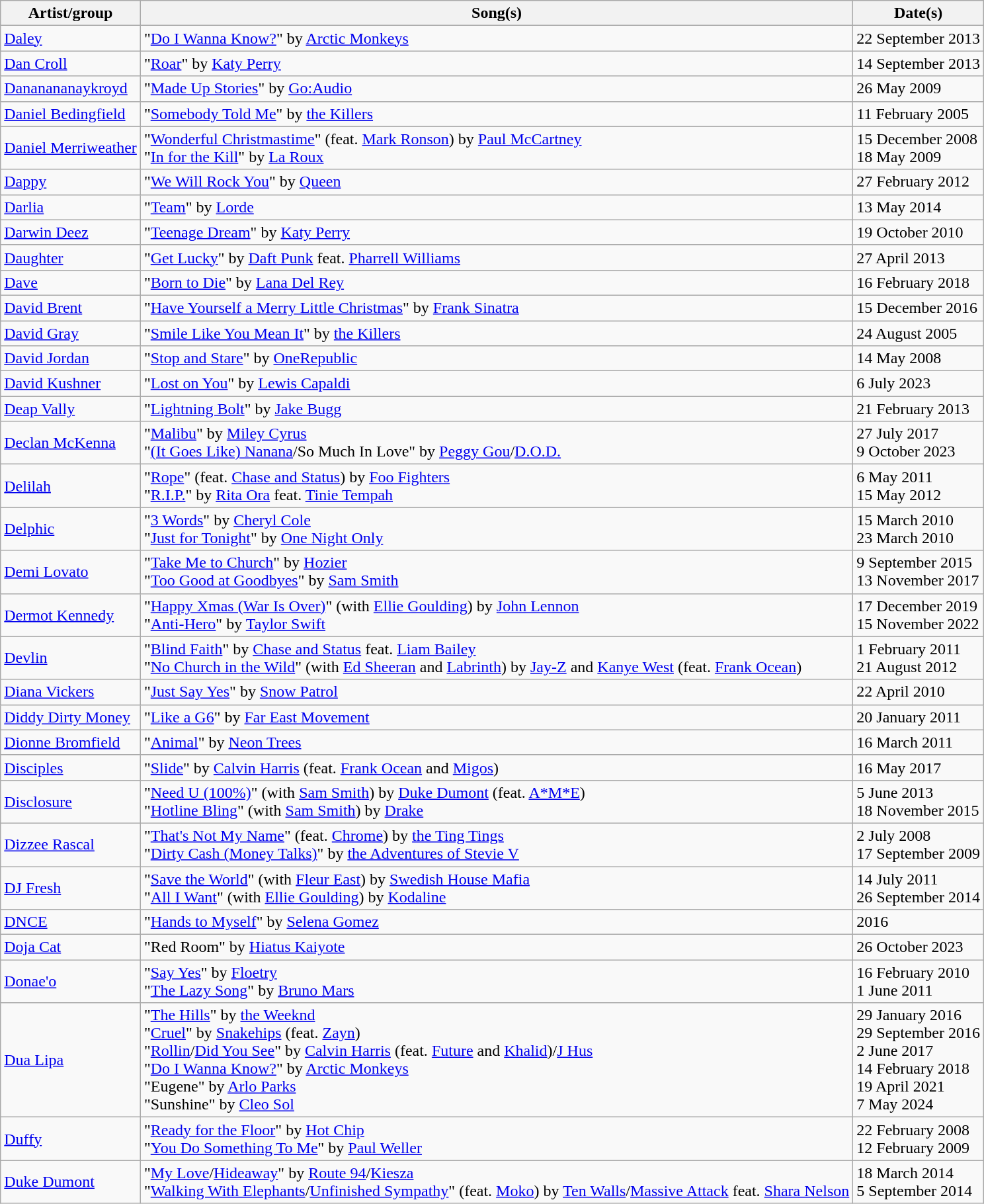<table class="wikitable">
<tr>
<th>Artist/group</th>
<th>Song(s)</th>
<th>Date(s)</th>
</tr>
<tr>
<td><a href='#'>Daley</a></td>
<td>"<a href='#'>Do I Wanna Know?</a>" by <a href='#'>Arctic Monkeys</a></td>
<td>22 September 2013</td>
</tr>
<tr>
<td><a href='#'>Dan Croll</a></td>
<td>"<a href='#'>Roar</a>" by <a href='#'>Katy Perry</a></td>
<td>14 September 2013</td>
</tr>
<tr>
<td><a href='#'>Dananananaykroyd</a></td>
<td>"<a href='#'>Made Up Stories</a>" by <a href='#'>Go:Audio</a></td>
<td>26 May 2009</td>
</tr>
<tr>
<td><a href='#'>Daniel Bedingfield</a></td>
<td>"<a href='#'>Somebody Told Me</a>" by <a href='#'>the Killers</a></td>
<td>11 February 2005</td>
</tr>
<tr>
<td><a href='#'>Daniel Merriweather</a></td>
<td>"<a href='#'>Wonderful Christmastime</a>" (feat. <a href='#'>Mark Ronson</a>) by <a href='#'>Paul McCartney</a><br>"<a href='#'>In for the Kill</a>" by <a href='#'>La Roux</a></td>
<td>15 December 2008<br> 18 May 2009</td>
</tr>
<tr>
<td><a href='#'>Dappy</a></td>
<td>"<a href='#'>We Will Rock You</a>" by <a href='#'>Queen</a></td>
<td>27 February 2012</td>
</tr>
<tr>
<td><a href='#'>Darlia</a></td>
<td>"<a href='#'>Team</a>" by <a href='#'>Lorde</a></td>
<td>13 May 2014</td>
</tr>
<tr>
<td><a href='#'>Darwin Deez</a></td>
<td>"<a href='#'>Teenage Dream</a>" by <a href='#'>Katy Perry</a></td>
<td>19 October 2010</td>
</tr>
<tr>
<td><a href='#'>Daughter</a></td>
<td>"<a href='#'>Get Lucky</a>" by <a href='#'>Daft Punk</a> feat. <a href='#'>Pharrell Williams</a></td>
<td>27 April 2013</td>
</tr>
<tr>
<td><a href='#'>Dave</a></td>
<td>"<a href='#'>Born to Die</a>" by <a href='#'>Lana Del Rey</a></td>
<td>16 February 2018</td>
</tr>
<tr>
<td><a href='#'>David Brent</a></td>
<td>"<a href='#'>Have Yourself a Merry Little Christmas</a>" by <a href='#'>Frank Sinatra</a></td>
<td>15 December 2016</td>
</tr>
<tr>
<td><a href='#'>David Gray</a></td>
<td>"<a href='#'>Smile Like You Mean It</a>" by <a href='#'>the Killers</a></td>
<td>24 August 2005</td>
</tr>
<tr>
<td><a href='#'>David Jordan</a></td>
<td>"<a href='#'>Stop and Stare</a>" by <a href='#'>OneRepublic</a></td>
<td>14 May 2008</td>
</tr>
<tr>
<td><a href='#'>David Kushner</a></td>
<td>"<a href='#'>Lost on You</a>" by <a href='#'>Lewis Capaldi</a></td>
<td>6 July 2023</td>
</tr>
<tr>
<td><a href='#'>Deap Vally</a></td>
<td>"<a href='#'>Lightning Bolt</a>" by <a href='#'>Jake Bugg</a></td>
<td>21 February 2013</td>
</tr>
<tr>
<td><a href='#'>Declan McKenna</a></td>
<td>"<a href='#'>Malibu</a>" by <a href='#'>Miley Cyrus</a><br>"<a href='#'>(It Goes Like) Nanana</a>/So Much In Love" by <a href='#'>Peggy Gou</a>/<a href='#'>D.O.D.</a></td>
<td>27 July 2017<br>9 October 2023</td>
</tr>
<tr>
<td><a href='#'>Delilah</a></td>
<td>"<a href='#'>Rope</a>" (feat. <a href='#'>Chase and Status</a>) by <a href='#'>Foo Fighters</a><br>"<a href='#'>R.I.P.</a>" by <a href='#'>Rita Ora</a> feat. <a href='#'>Tinie Tempah</a></td>
<td>6 May 2011<br>15 May 2012</td>
</tr>
<tr>
<td><a href='#'>Delphic</a></td>
<td>"<a href='#'>3 Words</a>" by <a href='#'>Cheryl Cole</a><br>"<a href='#'>Just for Tonight</a>" by <a href='#'>One Night Only</a></td>
<td>15 March 2010<br>23 March 2010</td>
</tr>
<tr>
<td><a href='#'>Demi Lovato</a></td>
<td>"<a href='#'>Take Me to Church</a>" by <a href='#'>Hozier</a><br>"<a href='#'>Too Good at Goodbyes</a>" by <a href='#'>Sam Smith</a></td>
<td>9 September 2015<br>13 November 2017</td>
</tr>
<tr>
<td><a href='#'>Dermot Kennedy</a></td>
<td>"<a href='#'>Happy Xmas (War Is Over)</a>" (with <a href='#'>Ellie Goulding</a>) by <a href='#'>John Lennon</a><br>"<a href='#'>Anti-Hero</a>" by <a href='#'>Taylor Swift</a></td>
<td>17 December 2019<br>15 November 2022</td>
</tr>
<tr>
<td><a href='#'>Devlin</a></td>
<td>"<a href='#'>Blind Faith</a>" by <a href='#'>Chase and Status</a> feat. <a href='#'>Liam Bailey</a><br>"<a href='#'>No Church in the Wild</a>" (with <a href='#'>Ed Sheeran</a> and <a href='#'>Labrinth</a>) by <a href='#'>Jay-Z</a> and <a href='#'>Kanye West</a> (feat. <a href='#'>Frank Ocean</a>)</td>
<td>1 February 2011<br>21 August 2012</td>
</tr>
<tr>
<td><a href='#'>Diana Vickers</a></td>
<td>"<a href='#'>Just Say Yes</a>" by <a href='#'>Snow Patrol</a></td>
<td>22 April 2010</td>
</tr>
<tr>
<td><a href='#'>Diddy Dirty Money</a></td>
<td>"<a href='#'>Like a G6</a>" by <a href='#'>Far East Movement</a></td>
<td>20 January 2011</td>
</tr>
<tr>
<td><a href='#'>Dionne Bromfield</a></td>
<td>"<a href='#'>Animal</a>" by <a href='#'>Neon Trees</a></td>
<td>16 March 2011</td>
</tr>
<tr>
<td><a href='#'>Disciples</a></td>
<td>"<a href='#'>Slide</a>" by <a href='#'>Calvin Harris</a> (feat. <a href='#'>Frank Ocean</a> and <a href='#'>Migos</a>)</td>
<td>16 May 2017</td>
</tr>
<tr>
<td><a href='#'>Disclosure</a></td>
<td>"<a href='#'>Need U (100%)</a>" (with <a href='#'>Sam Smith</a>) by <a href='#'>Duke Dumont</a> (feat. <a href='#'>A*M*E</a>)<br>"<a href='#'>Hotline Bling</a>" (with <a href='#'>Sam Smith</a>) by <a href='#'>Drake</a></td>
<td>5 June 2013<br>18 November 2015</td>
</tr>
<tr>
<td><a href='#'>Dizzee Rascal</a></td>
<td>"<a href='#'>That's Not My Name</a>" (feat. <a href='#'>Chrome</a>) by <a href='#'>the Ting Tings</a><br>"<a href='#'>Dirty Cash (Money Talks)</a>" by <a href='#'>the Adventures of Stevie V</a></td>
<td>2 July 2008<br>17 September 2009</td>
</tr>
<tr>
<td><a href='#'>DJ Fresh</a></td>
<td>"<a href='#'>Save the World</a>" (with <a href='#'>Fleur East</a>) by <a href='#'>Swedish House Mafia</a><br>"<a href='#'>All I Want</a>" (with <a href='#'>Ellie Goulding</a>) by <a href='#'>Kodaline</a></td>
<td>14 July 2011<br>26 September 2014</td>
</tr>
<tr>
<td><a href='#'>DNCE</a></td>
<td>"<a href='#'>Hands to Myself</a>" by <a href='#'>Selena Gomez</a></td>
<td>2016</td>
</tr>
<tr>
<td><a href='#'>Doja Cat</a></td>
<td>"Red Room" by <a href='#'>Hiatus Kaiyote</a></td>
<td>26 October 2023</td>
</tr>
<tr>
<td><a href='#'>Donae'o</a></td>
<td>"<a href='#'>Say Yes</a>" by <a href='#'>Floetry</a><br>"<a href='#'>The Lazy Song</a>" by <a href='#'>Bruno Mars</a></td>
<td>16 February 2010<br>1 June 2011</td>
</tr>
<tr>
<td><a href='#'>Dua Lipa</a></td>
<td>"<a href='#'>The Hills</a>" by <a href='#'>the Weeknd</a><br>"<a href='#'>Cruel</a>" by <a href='#'>Snakehips</a> (feat. <a href='#'>Zayn</a>)<br>"<a href='#'>Rollin</a>/<a href='#'>Did You See</a>" by <a href='#'>Calvin Harris</a> (feat. <a href='#'>Future</a> and <a href='#'>Khalid</a>)/<a href='#'>J Hus</a><br>"<a href='#'>Do I Wanna Know?</a>" by <a href='#'>Arctic Monkeys</a><br>"Eugene" by <a href='#'>Arlo Parks</a><br>"Sunshine" by <a href='#'>Cleo Sol</a></td>
<td>29 January 2016<br>29 September 2016<br>2 June 2017<br>14 February 2018<br>19 April 2021<br>7 May 2024</td>
</tr>
<tr>
<td><a href='#'>Duffy</a></td>
<td>"<a href='#'>Ready for the Floor</a>" by <a href='#'>Hot Chip</a><br>"<a href='#'>You Do Something To Me</a>" by <a href='#'>Paul Weller</a></td>
<td>22 February 2008<br>12 February 2009</td>
</tr>
<tr>
<td><a href='#'>Duke Dumont</a></td>
<td>"<a href='#'>My Love</a>/<a href='#'>Hideaway</a>" by <a href='#'>Route 94</a>/<a href='#'>Kiesza</a><br>"<a href='#'>Walking With Elephants</a>/<a href='#'>Unfinished Sympathy</a>" (feat. <a href='#'>Moko</a>) by <a href='#'>Ten Walls</a>/<a href='#'>Massive Attack</a> feat. <a href='#'>Shara Nelson</a></td>
<td>18 March 2014<br>5 September 2014</td>
</tr>
</table>
